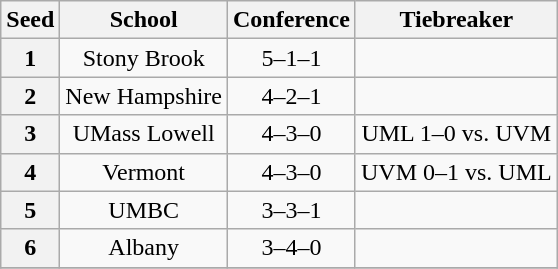<table class="wikitable" style="text-align:center">
<tr>
<th>Seed</th>
<th>School</th>
<th>Conference</th>
<th>Tiebreaker</th>
</tr>
<tr>
<th>1</th>
<td>Stony Brook</td>
<td>5–1–1</td>
<td></td>
</tr>
<tr>
<th>2</th>
<td>New Hampshire</td>
<td>4–2–1</td>
<td></td>
</tr>
<tr>
<th>3</th>
<td>UMass Lowell</td>
<td>4–3–0</td>
<td>UML 1–0 vs. UVM</td>
</tr>
<tr>
<th>4</th>
<td>Vermont</td>
<td>4–3–0</td>
<td>UVM 0–1 vs. UML</td>
</tr>
<tr>
<th>5</th>
<td>UMBC</td>
<td>3–3–1</td>
<td></td>
</tr>
<tr>
<th>6</th>
<td>Albany</td>
<td>3–4–0</td>
<td></td>
</tr>
<tr>
</tr>
</table>
